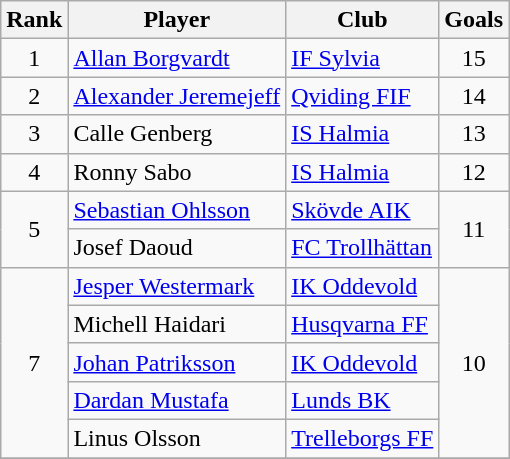<table class="wikitable" style="text-align:center">
<tr>
<th>Rank</th>
<th>Player</th>
<th>Club</th>
<th>Goals</th>
</tr>
<tr>
<td>1</td>
<td align="left"> <a href='#'>Allan Borgvardt</a></td>
<td align="left"><a href='#'>IF Sylvia</a></td>
<td>15</td>
</tr>
<tr>
<td>2</td>
<td align="left"> <a href='#'>Alexander Jeremejeff</a></td>
<td align="left"><a href='#'>Qviding FIF</a></td>
<td>14</td>
</tr>
<tr>
<td>3</td>
<td align="left"> Calle Genberg</td>
<td align="left"><a href='#'>IS Halmia</a></td>
<td>13</td>
</tr>
<tr>
<td>4</td>
<td align="left"> Ronny Sabo</td>
<td align="left"><a href='#'>IS Halmia</a></td>
<td>12</td>
</tr>
<tr>
<td rowspan="2">5</td>
<td align="left"> <a href='#'>Sebastian Ohlsson</a></td>
<td align="left"><a href='#'>Skövde AIK</a></td>
<td rowspan="2">11</td>
</tr>
<tr>
<td align="left"> Josef Daoud</td>
<td align="left"><a href='#'>FC Trollhättan</a></td>
</tr>
<tr>
<td rowspan="5">7</td>
<td align="left"> <a href='#'>Jesper Westermark</a></td>
<td align="left"><a href='#'>IK Oddevold</a></td>
<td rowspan="5">10</td>
</tr>
<tr>
<td align="left"> Michell Haidari</td>
<td align="left"><a href='#'>Husqvarna FF</a></td>
</tr>
<tr>
<td align="left"> <a href='#'>Johan Patriksson</a></td>
<td align="left"><a href='#'>IK Oddevold</a></td>
</tr>
<tr>
<td align="left"> <a href='#'>Dardan Mustafa</a></td>
<td align="left"><a href='#'>Lunds BK</a></td>
</tr>
<tr>
<td align="left"> Linus Olsson</td>
<td align="left"><a href='#'>Trelleborgs FF</a></td>
</tr>
<tr>
</tr>
</table>
